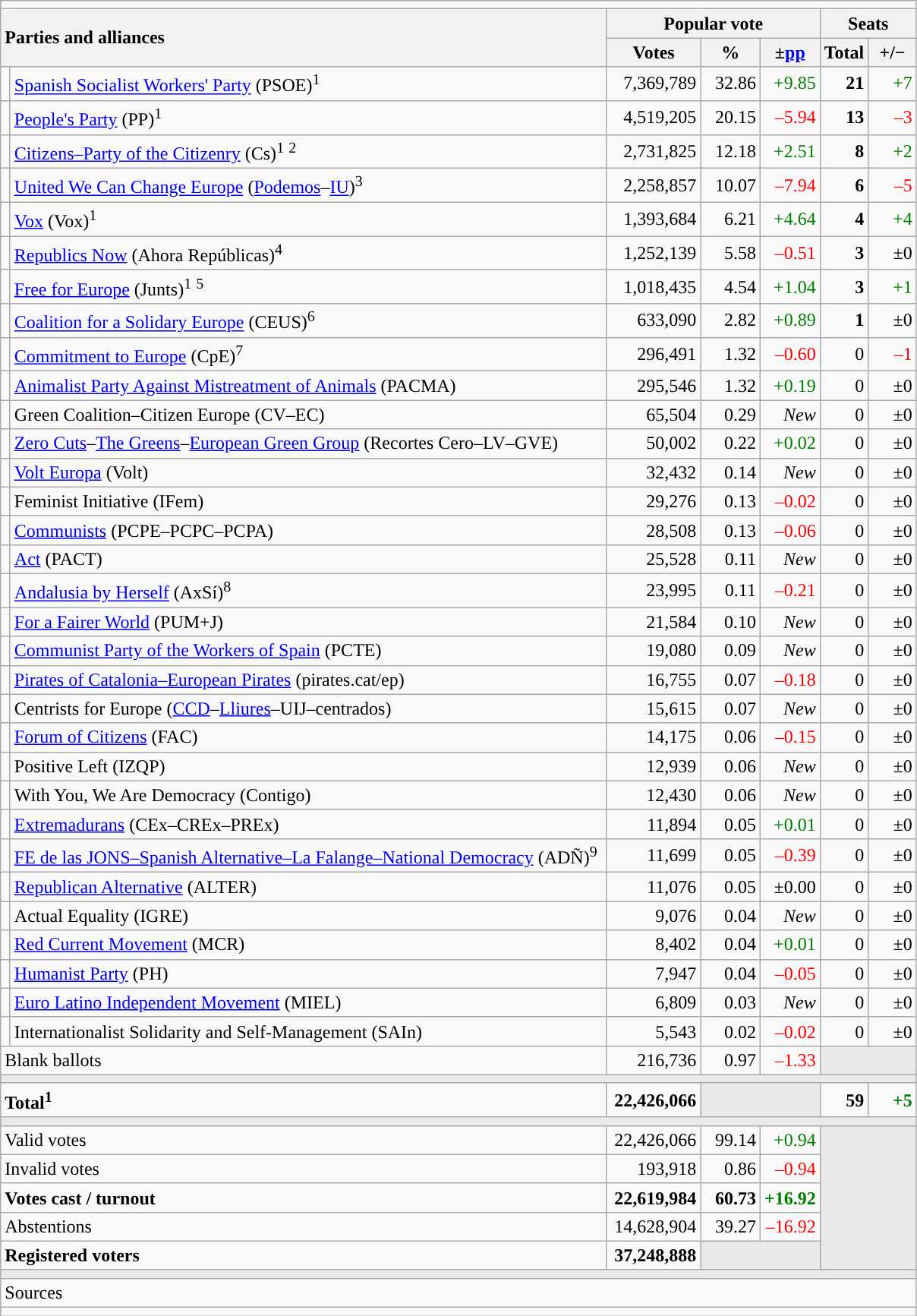<table class="wikitable" style="text-align:right;">
<tr>
<td colspan="7"></td>
</tr>
<tr>
<th style="text-align:left;" rowspan="2" colspan="2" width="525">Parties and alliances</th>
<th colspan="3">Popular vote</th>
<th colspan="2">Seats</th>
</tr>
<tr>
<th width="75">Votes</th>
<th width="45">%</th>
<th width="45">±<a href='#'>pp</a></th>
<th width="35">Total</th>
<th width="35">+/−</th>
</tr>
<tr>
<td width="1" style="color:inherit;background:"></td>
<td align="left"><a href='#'>Spanish Socialist Workers' Party</a> (PSOE)<sup>1</sup></td>
<td>7,369,789</td>
<td>32.86</td>
<td style="color:green;">+9.85</td>
<td><strong>21</strong></td>
<td style="color:green;">+7</td>
</tr>
<tr>
<td style="color:inherit;background:"></td>
<td align="left"><a href='#'>People's Party</a> (PP)<sup>1</sup></td>
<td>4,519,205</td>
<td>20.15</td>
<td style="color:red;">–5.94</td>
<td><strong>13</strong></td>
<td style="color:red;">–3</td>
</tr>
<tr>
<td style="color:inherit;background:"></td>
<td align="left"><a href='#'>Citizens–Party of the Citizenry</a> (Cs)<sup>1</sup> <sup>2</sup></td>
<td>2,731,825</td>
<td>12.18</td>
<td style="color:green;">+2.51</td>
<td><strong>8</strong></td>
<td style="color:green;">+2</td>
</tr>
<tr>
<td style="color:inherit;background:"></td>
<td align="left"><a href='#'>United We Can Change Europe</a> (<a href='#'>Podemos</a>–<a href='#'>IU</a>)<sup>3</sup></td>
<td>2,258,857</td>
<td>10.07</td>
<td style="color:red;">–7.94</td>
<td><strong>6</strong></td>
<td style="color:red;">–5</td>
</tr>
<tr>
<td style="color:inherit;background:"></td>
<td align="left"><a href='#'>Vox</a> (Vox)<sup>1</sup></td>
<td>1,393,684</td>
<td>6.21</td>
<td style="color:green;">+4.64</td>
<td><strong>4</strong></td>
<td style="color:green;">+4</td>
</tr>
<tr>
<td style="color:inherit;background:"></td>
<td align="left"><a href='#'>Republics Now</a> (Ahora Repúblicas)<sup>4</sup></td>
<td>1,252,139</td>
<td>5.58</td>
<td style="color:red;">–0.51</td>
<td><strong>3</strong></td>
<td>±0</td>
</tr>
<tr>
<td style="color:inherit;background:"></td>
<td align="left"><a href='#'>Free for Europe</a> (Junts)<sup>1</sup> <sup>5</sup></td>
<td>1,018,435</td>
<td>4.54</td>
<td style="color:green;">+1.04</td>
<td><strong>3</strong></td>
<td style="color:green;">+1</td>
</tr>
<tr>
<td style="color:inherit;background:"></td>
<td align="left"><a href='#'>Coalition for a Solidary Europe</a> (CEUS)<sup>6</sup></td>
<td>633,090</td>
<td>2.82</td>
<td style="color:green;">+0.89</td>
<td><strong>1</strong></td>
<td>±0</td>
</tr>
<tr>
<td style="color:inherit;background:"></td>
<td align="left"><a href='#'>Commitment to Europe</a> (CpE)<sup>7</sup></td>
<td>296,491</td>
<td>1.32</td>
<td style="color:red;">–0.60</td>
<td>0</td>
<td style="color:red;">–1</td>
</tr>
<tr>
<td style="color:inherit;background:"></td>
<td align="left"><a href='#'>Animalist Party Against Mistreatment of Animals</a> (PACMA)</td>
<td>295,546</td>
<td>1.32</td>
<td style="color:green;">+0.19</td>
<td>0</td>
<td>±0</td>
</tr>
<tr>
<td style="color:inherit;background:"></td>
<td align="left">Green Coalition–Citizen Europe (CV–EC)</td>
<td>65,504</td>
<td>0.29</td>
<td><em>New</em></td>
<td>0</td>
<td>±0</td>
</tr>
<tr>
<td style="color:inherit;background:"></td>
<td align="left"><a href='#'>Zero Cuts</a>–<a href='#'>The Greens</a>–<a href='#'>European Green Group</a> (Recortes Cero–LV–GVE)</td>
<td>50,002</td>
<td>0.22</td>
<td style="color:green;">+0.02</td>
<td>0</td>
<td>±0</td>
</tr>
<tr>
<td style="color:inherit;background:"></td>
<td align="left"><a href='#'>Volt Europa</a> (Volt)</td>
<td>32,432</td>
<td>0.14</td>
<td><em>New</em></td>
<td>0</td>
<td>±0</td>
</tr>
<tr>
<td style="color:inherit;background:"></td>
<td align="left">Feminist Initiative (IFem)</td>
<td>29,276</td>
<td>0.13</td>
<td style="color:red;">–0.02</td>
<td>0</td>
<td>±0</td>
</tr>
<tr>
<td style="color:inherit;background:"></td>
<td align="left"><a href='#'>Communists</a> (PCPE–PCPC–PCPA)</td>
<td>28,508</td>
<td>0.13</td>
<td style="color:red;">–0.06</td>
<td>0</td>
<td>±0</td>
</tr>
<tr>
<td style="color:inherit;background:"></td>
<td align="left"><a href='#'>Act</a> (PACT)</td>
<td>25,528</td>
<td>0.11</td>
<td><em>New</em></td>
<td>0</td>
<td>±0</td>
</tr>
<tr>
<td style="color:inherit;background:"></td>
<td align="left"><a href='#'>Andalusia by Herself</a> (AxSí)<sup>8</sup></td>
<td>23,995</td>
<td>0.11</td>
<td style="color:red;">–0.21</td>
<td>0</td>
<td>±0</td>
</tr>
<tr>
<td style="color:inherit;background:"></td>
<td align="left"><a href='#'>For a Fairer World</a> (PUM+J)</td>
<td>21,584</td>
<td>0.10</td>
<td><em>New</em></td>
<td>0</td>
<td>±0</td>
</tr>
<tr>
<td style="color:inherit;background:"></td>
<td align="left"><a href='#'>Communist Party of the Workers of Spain</a> (PCTE)</td>
<td>19,080</td>
<td>0.09</td>
<td><em>New</em></td>
<td>0</td>
<td>±0</td>
</tr>
<tr>
<td style="color:inherit;background:"></td>
<td align="left"><a href='#'>Pirates of Catalonia–European Pirates</a> (pirates.cat/ep)</td>
<td>16,755</td>
<td>0.07</td>
<td style="color:red;">–0.18</td>
<td>0</td>
<td>±0</td>
</tr>
<tr>
<td style="color:inherit;background:"></td>
<td align="left">Centrists for Europe (<a href='#'>CCD</a>–<a href='#'>Lliures</a>–UIJ–centrados)</td>
<td>15,615</td>
<td>0.07</td>
<td><em>New</em></td>
<td>0</td>
<td>±0</td>
</tr>
<tr>
<td style="color:inherit;background:"></td>
<td align="left"><a href='#'>Forum of Citizens</a> (FAC)</td>
<td>14,175</td>
<td>0.06</td>
<td style="color:red;">–0.15</td>
<td>0</td>
<td>±0</td>
</tr>
<tr>
<td style="color:inherit;background:"></td>
<td align="left">Positive Left (IZQP)</td>
<td>12,939</td>
<td>0.06</td>
<td><em>New</em></td>
<td>0</td>
<td>±0</td>
</tr>
<tr>
<td style="color:inherit;background:"></td>
<td align="left">With You, We Are Democracy (Contigo)</td>
<td>12,430</td>
<td>0.06</td>
<td><em>New</em></td>
<td>0</td>
<td>±0</td>
</tr>
<tr>
<td style="color:inherit;background:"></td>
<td align="left"><a href='#'>Extremadurans</a> (CEx–CREx–PREx)</td>
<td>11,894</td>
<td>0.05</td>
<td style="color:green;">+0.01</td>
<td>0</td>
<td>±0</td>
</tr>
<tr>
<td style="color:inherit;background:"></td>
<td align="left"><a href='#'>FE de las JONS–Spanish Alternative–La Falange–National Democracy</a> (ADÑ)<sup>9</sup></td>
<td>11,699</td>
<td>0.05</td>
<td style="color:red;">–0.39</td>
<td>0</td>
<td>±0</td>
</tr>
<tr>
<td style="color:inherit;background:"></td>
<td align="left"><a href='#'>Republican Alternative</a> (ALTER)</td>
<td>11,076</td>
<td>0.05</td>
<td>±0.00</td>
<td>0</td>
<td>±0</td>
</tr>
<tr>
<td style="color:inherit;background:"></td>
<td align="left">Actual Equality (IGRE)</td>
<td>9,076</td>
<td>0.04</td>
<td><em>New</em></td>
<td>0</td>
<td>±0</td>
</tr>
<tr>
<td style="color:inherit;background:"></td>
<td align="left"><a href='#'>Red Current Movement</a> (MCR)</td>
<td>8,402</td>
<td>0.04</td>
<td style="color:green;">+0.01</td>
<td>0</td>
<td>±0</td>
</tr>
<tr>
<td style="color:inherit;background:"></td>
<td align="left"><a href='#'>Humanist Party</a> (PH)</td>
<td>7,947</td>
<td>0.04</td>
<td style="color:red;">–0.05</td>
<td>0</td>
<td>±0</td>
</tr>
<tr>
<td style="color:inherit;background:"></td>
<td align="left"><a href='#'>Euro Latino Independent Movement</a> (MIEL)</td>
<td>6,809</td>
<td>0.03</td>
<td><em>New</em></td>
<td>0</td>
<td>±0</td>
</tr>
<tr>
<td style="color:inherit;background:"></td>
<td align="left">Internationalist Solidarity and Self-Management (SAIn)</td>
<td>5,543</td>
<td>0.02</td>
<td style="color:red;">–0.02</td>
<td>0</td>
<td>±0</td>
</tr>
<tr>
<td align="left" colspan="2">Blank ballots</td>
<td>216,736</td>
<td>0.97</td>
<td style="color:red;">–1.33</td>
<td bgcolor="#E9E9E9" colspan="2"></td>
</tr>
<tr>
<td colspan="7" bgcolor="#E9E9E9"></td>
</tr>
<tr style="font-weight:bold;">
<td align="left" colspan="2">Total<sup>1</sup></td>
<td>22,426,066</td>
<td bgcolor="#E9E9E9" colspan="2"></td>
<td>59</td>
<td style="color:green;">+5</td>
</tr>
<tr>
<td colspan="7" bgcolor="#E9E9E9"></td>
</tr>
<tr>
<td align="left" colspan="2">Valid votes</td>
<td>22,426,066</td>
<td>99.14</td>
<td style="color:green;">+0.94</td>
<td bgcolor="#E9E9E9" colspan="2" rowspan="5"></td>
</tr>
<tr>
<td align="left" colspan="2">Invalid votes</td>
<td>193,918</td>
<td>0.86</td>
<td style="color:red;">–0.94</td>
</tr>
<tr style="font-weight:bold;">
<td align="left" colspan="2">Votes cast / turnout</td>
<td>22,619,984</td>
<td>60.73</td>
<td style="color:green;">+16.92</td>
</tr>
<tr>
<td align="left" colspan="2">Abstentions</td>
<td>14,628,904</td>
<td>39.27</td>
<td style="color:red;">–16.92</td>
</tr>
<tr style="font-weight:bold;">
<td align="left" colspan="2">Registered voters</td>
<td>37,248,888</td>
<td bgcolor="#E9E9E9" colspan="2"></td>
</tr>
<tr>
<td colspan="7" bgcolor="#E9E9E9"></td>
</tr>
<tr>
<td align="left" colspan="7">Sources</td>
</tr>
<tr>
<td colspan="7" style="text-align:left; max-width:790px;"></td>
</tr>
</table>
